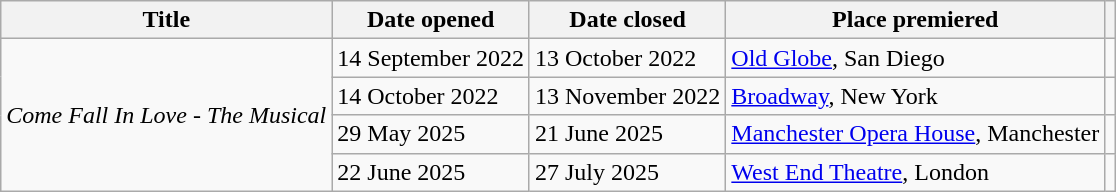<table class="wikitable sortable plainrowheaders">
<tr>
<th scope="col">Title</th>
<th scope="col">Date opened</th>
<th scope="col">Date closed</th>
<th scope="col">Place premiered</th>
<th scope="col" class="unsortable"></th>
</tr>
<tr>
<td rowspan="4"><em>Come Fall In Love - The Musical</em></td>
<td>14 September 2022</td>
<td>13 October 2022</td>
<td><a href='#'>Old Globe</a>, San Diego</td>
<td></td>
</tr>
<tr>
<td>14 October 2022</td>
<td>13 November 2022</td>
<td><a href='#'>Broadway</a>, New York</td>
<td></td>
</tr>
<tr>
<td>29 May 2025</td>
<td>21 June 2025</td>
<td><a href='#'>Manchester Opera House</a>, Manchester</td>
<td></td>
</tr>
<tr>
<td>22 June 2025</td>
<td>27 July 2025</td>
<td><a href='#'>West End Theatre</a>, London</td>
<td></td>
</tr>
</table>
